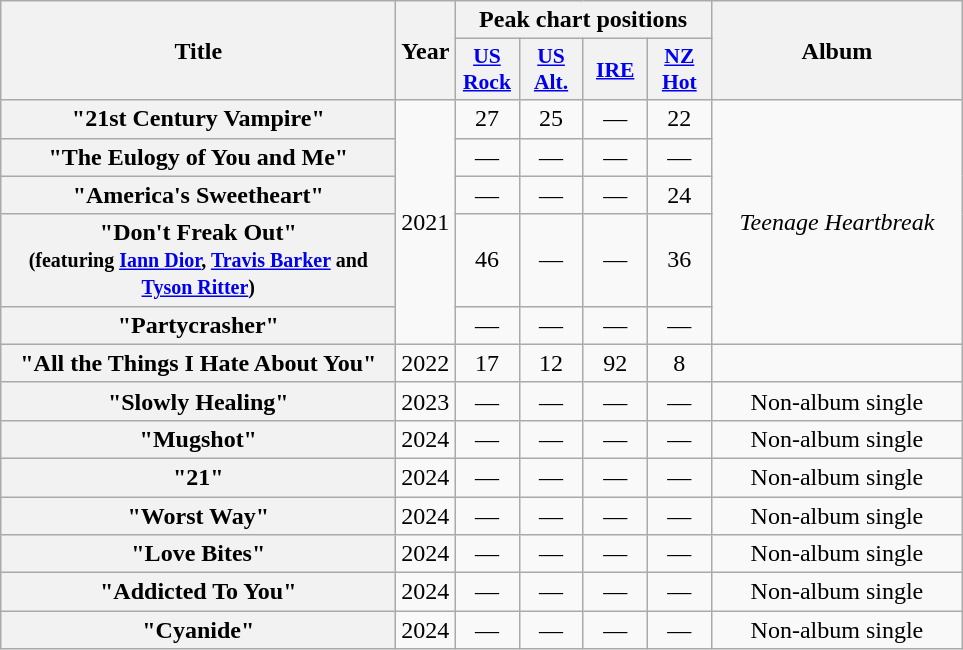<table class="wikitable plainrowheaders" style="text-align:center;">
<tr>
<th scope="col" rowspan="2" style="width:16em;">Title</th>
<th scope="col" rowspan="2" style="width:1em;">Year</th>
<th colspan="4" scope="col">Peak chart positions</th>
<th scope="col" rowspan="2" style="width:10em;">Album</th>
</tr>
<tr>
<th scope="col" style="width:2.5em;font-size:90%;"><a href='#'>US<br>Rock</a><br></th>
<th scope="col" style="width:2.5em;font-size:90%;"><a href='#'>US<br>Alt.</a><br></th>
<th scope="col" style="width:2.5em;font-size:90%;"><a href='#'>IRE</a><br></th>
<th scope="col" style="width:2.5em;font-size:90%;"><a href='#'>NZ<br>Hot</a><br></th>
</tr>
<tr>
<th scope="row">"21st Century Vampire"</th>
<td rowspan="5">2021</td>
<td>27</td>
<td>25</td>
<td>—</td>
<td>22</td>
<td rowspan="5"><em>Teenage Heartbreak</em></td>
</tr>
<tr>
<th scope="row">"The Eulogy of You and Me"</th>
<td>—</td>
<td>—</td>
<td>—</td>
<td>—</td>
</tr>
<tr>
<th scope="row">"America's Sweetheart"</th>
<td>—</td>
<td>—</td>
<td>—</td>
<td>24</td>
</tr>
<tr>
<th scope="row">"Don't Freak Out"<br><small>(featuring <a href='#'>Iann Dior</a>, <a href='#'>Travis Barker</a> and <a href='#'>Tyson Ritter</a>)</small></th>
<td>46</td>
<td>—</td>
<td>—</td>
<td>36</td>
</tr>
<tr>
<th scope="row">"Partycrasher"</th>
<td>—</td>
<td>—</td>
<td>—</td>
<td>—</td>
</tr>
<tr>
<th scope="row">"All the Things I Hate About You"</th>
<td>2022</td>
<td>17</td>
<td>12</td>
<td>92</td>
<td>8<br></td>
<td></td>
</tr>
<tr>
<th scope="row">"Slowly Healing"</th>
<td>2023</td>
<td>—</td>
<td>—</td>
<td>—</td>
<td>—</td>
<td>Non-album single</td>
</tr>
<tr>
<th scope="row">"Mugshot"</th>
<td>2024</td>
<td>—</td>
<td>—</td>
<td>—</td>
<td>—</td>
<td>Non-album single</td>
</tr>
<tr>
<th scope="row">"21"</th>
<td>2024</td>
<td>—</td>
<td>—</td>
<td>—</td>
<td>—</td>
<td>Non-album single</td>
</tr>
<tr>
<th scope="row">"Worst Way"</th>
<td>2024</td>
<td>—</td>
<td>—</td>
<td>—</td>
<td>—</td>
<td>Non-album single</td>
</tr>
<tr>
<th scope="row">"Love Bites"</th>
<td>2024</td>
<td>—</td>
<td>—</td>
<td>—</td>
<td>—</td>
<td>Non-album single</td>
</tr>
<tr>
<th scope="row">"Addicted To You"</th>
<td>2024</td>
<td>—</td>
<td>—</td>
<td>—</td>
<td>—</td>
<td>Non-album single</td>
</tr>
<tr>
<th scope="row">"Cyanide"</th>
<td>2024</td>
<td>—</td>
<td>—</td>
<td>—</td>
<td>—</td>
<td>Non-album single</td>
</tr>
</table>
